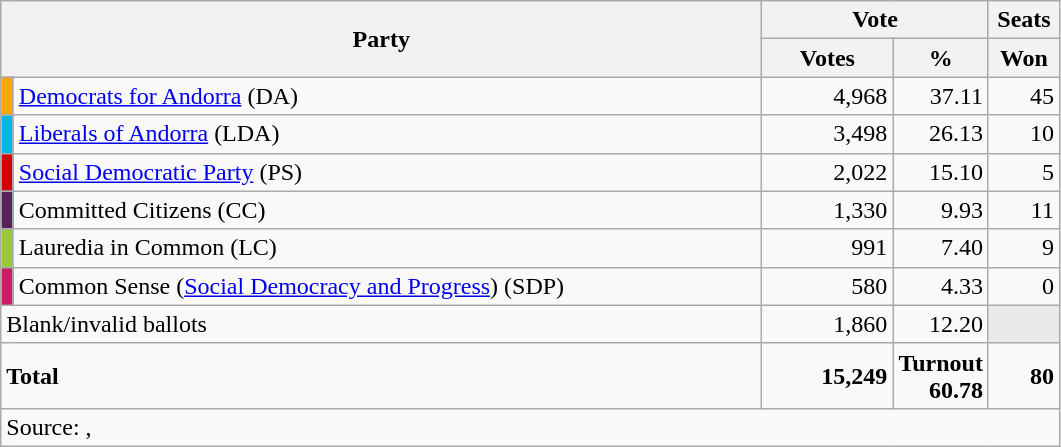<table class="wikitable" style="text-align:right; font-size:100%; margin-bottom:0">
<tr>
<th align="left" rowspan="2" colspan="2" width="500">Party</th>
<th colspan="2">Vote</th>
<th>Seats</th>
</tr>
<tr>
<th width="80">Votes</th>
<th width="50">%</th>
<th width="40">Won</th>
</tr>
<tr>
<td width="1" bgcolor="orange"></td>
<td align="left"><a href='#'>Democrats for Andorra</a> (DA)</td>
<td>4,968</td>
<td>37.11</td>
<td>45</td>
</tr>
<tr>
<td width="1" style="color:inherit;background:#00B7EB"></td>
<td align="left"><a href='#'>Liberals of Andorra</a> (LDA)</td>
<td>3,498</td>
<td>26.13</td>
<td>10</td>
</tr>
<tr>
<td width="1" style="color:inherit;background:#D40000"></td>
<td align="left"><a href='#'>Social Democratic Party</a> (PS)</td>
<td>2,022</td>
<td>15.10</td>
<td>5</td>
</tr>
<tr>
<td width="1" style="color:inherit;background:#5A205A"></td>
<td align="left">Committed Citizens (CC)</td>
<td>1,330</td>
<td>9.93</td>
<td>11</td>
</tr>
<tr>
<td width="1" style="color:inherit;background:#99CC33"></td>
<td align="left">Lauredia in Common (LC)</td>
<td>991</td>
<td>7.40</td>
<td>9</td>
</tr>
<tr>
<td width="1" style="color:inherit;background:#cd1b68"></td>
<td align="left">Common Sense (<a href='#'>Social Democracy and Progress</a>) (SDP)</td>
<td>580</td>
<td>4.33</td>
<td>0</td>
</tr>
<tr>
<td colspan="2" align="left">Blank/invalid ballots</td>
<td>1,860</td>
<td>12.20</td>
<td style="color:inherit;background:#E9E9E9"></td>
</tr>
<tr style="font-weight:bold;">
<td colspan="2" align="left">Total</td>
<td>15,249</td>
<td>Turnout 60.78</td>
<td>80</td>
</tr>
<tr>
<td align="left" colspan="5">Source: , </td>
</tr>
</table>
